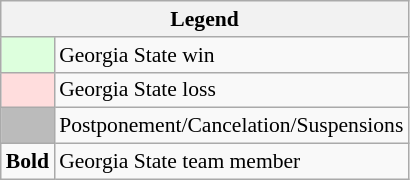<table class="wikitable" style="font-size:90%">
<tr>
<th colspan="2">Legend</th>
</tr>
<tr>
<td bgcolor="#ddffdd"> </td>
<td>Georgia State win</td>
</tr>
<tr>
<td bgcolor="#ffdddd"> </td>
<td>Georgia State loss</td>
</tr>
<tr>
<td bgcolor="#bbbbbb"> </td>
<td>Postponement/Cancelation/Suspensions</td>
</tr>
<tr>
<td><strong>Bold</strong></td>
<td>Georgia State team member</td>
</tr>
</table>
